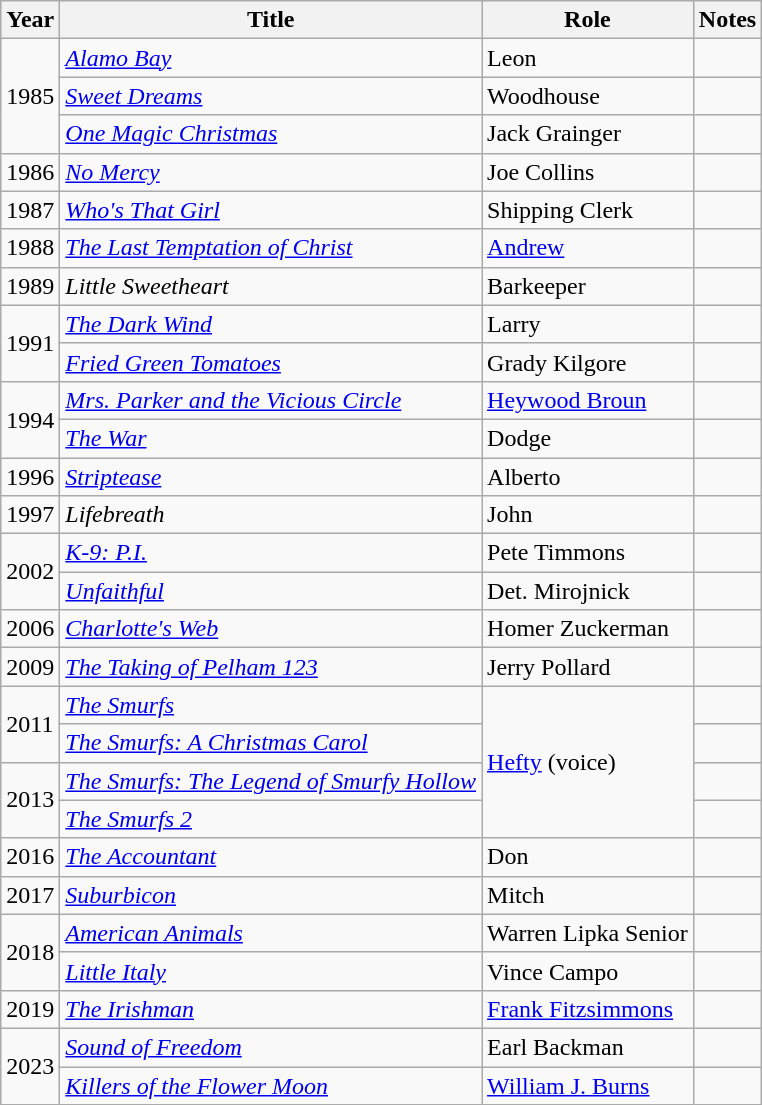<table class="wikitable sortable">
<tr>
<th>Year</th>
<th>Title</th>
<th>Role</th>
<th class="unsortable">Notes</th>
</tr>
<tr>
<td rowspan="3">1985</td>
<td><em><a href='#'>Alamo Bay</a></em></td>
<td>Leon</td>
<td></td>
</tr>
<tr>
<td><a href='#'><em>Sweet Dreams</em></a></td>
<td>Woodhouse</td>
<td></td>
</tr>
<tr>
<td><em><a href='#'>One Magic Christmas</a></em></td>
<td>Jack Grainger</td>
<td></td>
</tr>
<tr>
<td>1986</td>
<td><a href='#'><em>No Mercy</em></a></td>
<td>Joe Collins</td>
<td></td>
</tr>
<tr>
<td>1987</td>
<td><a href='#'><em>Who's That Girl</em></a></td>
<td>Shipping Clerk</td>
<td></td>
</tr>
<tr>
<td>1988</td>
<td data-sort-value="Last Temptation of Christ, The"><a href='#'><em>The Last Temptation of Christ</em></a></td>
<td><a href='#'>Andrew</a></td>
<td></td>
</tr>
<tr>
<td>1989</td>
<td><em>Little Sweetheart</em></td>
<td>Barkeeper</td>
<td></td>
</tr>
<tr>
<td rowspan="2">1991</td>
<td data-sort-value="Dark Wind, The"><a href='#'><em>The Dark Wind</em></a></td>
<td>Larry</td>
<td></td>
</tr>
<tr>
<td><em><a href='#'>Fried Green Tomatoes</a></em></td>
<td>Grady Kilgore</td>
<td></td>
</tr>
<tr>
<td rowspan="2">1994</td>
<td><em><a href='#'>Mrs. Parker and the Vicious Circle</a></em></td>
<td><a href='#'>Heywood Broun</a></td>
<td></td>
</tr>
<tr>
<td data-sort-value="War, The"><a href='#'><em>The War</em></a></td>
<td>Dodge</td>
<td></td>
</tr>
<tr>
<td>1996</td>
<td><a href='#'><em>Striptease</em></a></td>
<td>Alberto</td>
<td></td>
</tr>
<tr>
<td>1997</td>
<td><em>Lifebreath</em></td>
<td>John</td>
<td></td>
</tr>
<tr>
<td rowspan="2">2002</td>
<td><em><a href='#'>K-9: P.I.</a></em></td>
<td>Pete Timmons</td>
<td></td>
</tr>
<tr>
<td><a href='#'><em>Unfaithful</em></a></td>
<td>Det. Mirojnick</td>
<td></td>
</tr>
<tr>
<td>2006</td>
<td><a href='#'><em>Charlotte's Web</em></a></td>
<td>Homer Zuckerman</td>
<td></td>
</tr>
<tr>
<td>2009</td>
<td data-sort-value="Taking of Pelham 123, The"><a href='#'><em>The Taking of Pelham 123</em></a></td>
<td>Jerry Pollard</td>
<td></td>
</tr>
<tr>
<td rowspan="2">2011</td>
<td data-sort-value="Smurfs, The"><a href='#'><em>The Smurfs</em></a></td>
<td rowspan="4"><a href='#'>Hefty</a> (voice)</td>
<td></td>
</tr>
<tr>
<td data-sort-value="Smurfs: A Christmas Carol, The"><em><a href='#'>The Smurfs: A Christmas Carol</a></em></td>
<td></td>
</tr>
<tr>
<td rowspan="2">2013</td>
<td data-sort-value="Smurfs: The Legend of Smurfy Hollow, The"><em><a href='#'>The Smurfs: The Legend of Smurfy Hollow</a></em></td>
<td></td>
</tr>
<tr>
<td data-sort-value="Smurfs 2, The"><em><a href='#'>The Smurfs 2</a></em></td>
<td></td>
</tr>
<tr>
<td>2016</td>
<td data-sort-value="Accountant, The"><a href='#'><em>The Accountant</em></a></td>
<td>Don</td>
<td></td>
</tr>
<tr>
<td>2017</td>
<td><em><a href='#'>Suburbicon</a></em></td>
<td>Mitch</td>
<td></td>
</tr>
<tr>
<td rowspan="2">2018</td>
<td><em><a href='#'>American Animals</a></em></td>
<td>Warren Lipka Senior</td>
<td></td>
</tr>
<tr>
<td><a href='#'><em>Little Italy</em></a></td>
<td>Vince Campo</td>
<td></td>
</tr>
<tr>
<td>2019</td>
<td data-sort-value="Irishman, The"><em><a href='#'>The Irishman</a></em></td>
<td><a href='#'>Frank Fitzsimmons</a></td>
<td></td>
</tr>
<tr>
<td rowspan="2">2023</td>
<td><a href='#'><em>Sound of Freedom</em></a></td>
<td>Earl Backman</td>
<td></td>
</tr>
<tr>
<td><a href='#'><em>Killers of the Flower Moon</em></a></td>
<td><a href='#'>William J. Burns</a></td>
<td></td>
</tr>
</table>
